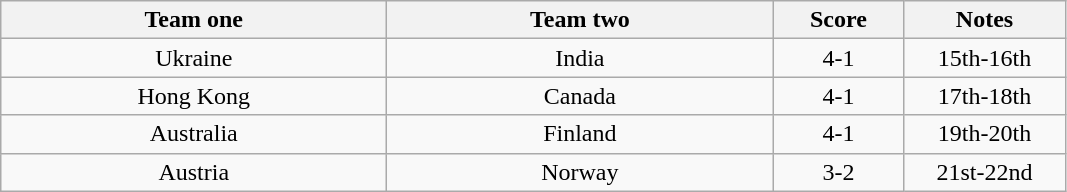<table class="wikitable" style="text-align: center">
<tr>
<th width=250>Team one</th>
<th width=250>Team two</th>
<th width=80>Score</th>
<th width=100>Notes</th>
</tr>
<tr>
<td> Ukraine</td>
<td> India</td>
<td>4-1</td>
<td>15th-16th</td>
</tr>
<tr>
<td> Hong Kong</td>
<td> Canada</td>
<td>4-1</td>
<td>17th-18th</td>
</tr>
<tr>
<td> Australia</td>
<td> Finland</td>
<td>4-1</td>
<td>19th-20th</td>
</tr>
<tr>
<td> Austria</td>
<td> Norway</td>
<td>3-2</td>
<td>21st-22nd</td>
</tr>
</table>
